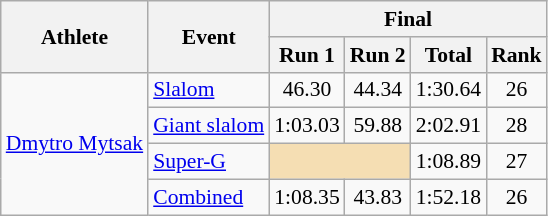<table class="wikitable" style="font-size:90%;">
<tr>
<th rowspan="2">Athlete</th>
<th rowspan="2">Event</th>
<th colspan="4">Final</th>
</tr>
<tr>
<th>Run 1</th>
<th>Run 2</th>
<th>Total</th>
<th>Rank</th>
</tr>
<tr>
<td rowspan=4><a href='#'>Dmytro Mytsak</a></td>
<td><a href='#'>Slalom</a></td>
<td align="center">46.30</td>
<td align="center">44.34</td>
<td align="center">1:30.64</td>
<td align="center">26</td>
</tr>
<tr>
<td><a href='#'>Giant slalom</a></td>
<td align="center">1:03.03</td>
<td align="center">59.88</td>
<td align="center">2:02.91</td>
<td align="center">28</td>
</tr>
<tr>
<td><a href='#'>Super-G</a></td>
<td colspan=2 bgcolor="wheat"></td>
<td align="center">1:08.89</td>
<td align="center">27</td>
</tr>
<tr>
<td><a href='#'>Combined</a></td>
<td align="center">1:08.35</td>
<td align="center">43.83</td>
<td align="center">1:52.18</td>
<td align="center">26</td>
</tr>
</table>
